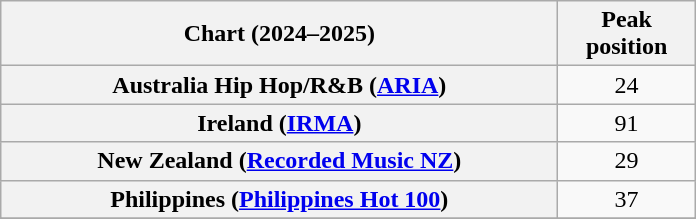<table class="wikitable sortable plainrowheaders" style="text-align:center; width:29em;">
<tr>
<th scope="col">Chart (2024–2025)</th>
<th scope="col">Peak<br>position</th>
</tr>
<tr>
<th scope="row">Australia Hip Hop/R&B (<a href='#'>ARIA</a>)</th>
<td>24</td>
</tr>
<tr>
<th scope="row">Ireland (<a href='#'>IRMA</a>)</th>
<td>91</td>
</tr>
<tr>
<th scope="row">New Zealand (<a href='#'>Recorded Music NZ</a>)</th>
<td>29</td>
</tr>
<tr>
<th scope="row">Philippines (<a href='#'>Philippines Hot 100</a>)</th>
<td>37</td>
</tr>
<tr>
</tr>
<tr>
</tr>
</table>
